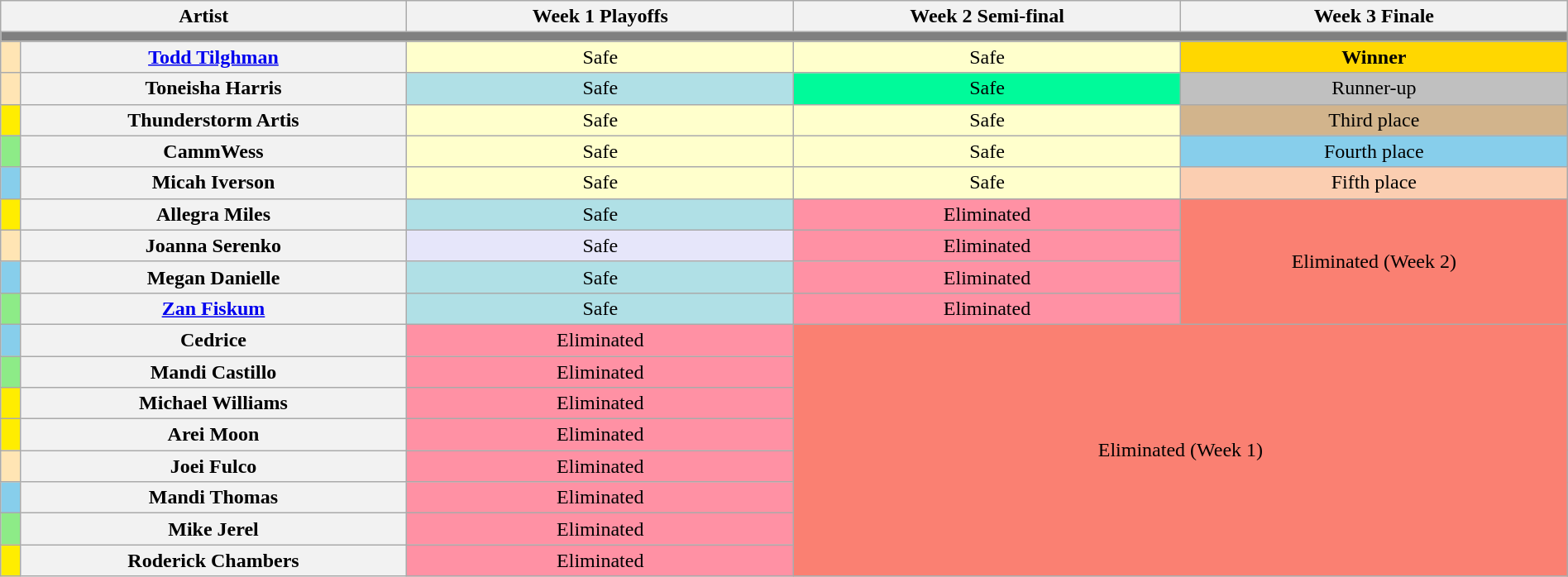<table class="wikitable"  style="text-align:center; font-size:100%; width:100%">
<tr>
<th colspan="2" width="21%">Artist</th>
<th style="width:20%">Week 1 Playoffs</th>
<th style="width:20%">Week 2 Semi-final</th>
<th style="width:20%">Week 3 Finale</th>
</tr>
<tr>
<th colspan="9" style="background:gray"></th>
</tr>
<tr>
<th style="background:#ffe5b4; width:01%"></th>
<th style="width:20%"><a href='#'>Todd Tilghman</a></th>
<td style="background:#FFFFCC">Safe</td>
<td style="background:#FFFFCC">Safe</td>
<td style="background: gold"><strong>Winner</strong></td>
</tr>
<tr>
<th style="background:#ffe5b4"></th>
<th>Toneisha Harris</th>
<td style="background:#B0E0E6">Safe</td>
<td style="background:#00FA9A">Safe</td>
<td style="background: silver">Runner-up</td>
</tr>
<tr>
<th style="background:#ffed00"></th>
<th>Thunderstorm Artis</th>
<td style="background:#FFFFCC">Safe</td>
<td style="background:#FFFFCC">Safe</td>
<td style="background: tan">Third place</td>
</tr>
<tr>
<th style="background:#8deb87"></th>
<th>CammWess</th>
<td style="background:#FFFFCC">Safe</td>
<td style="background:#FFFFCC">Safe</td>
<td style="background: skyblue">Fourth place</td>
</tr>
<tr>
<th style="background:#87ceeb"></th>
<th>Micah Iverson</th>
<td style="background:#FFFFCC">Safe</td>
<td style="background:#FFFFCC">Safe</td>
<td style="background:#fbceb1">Fifth place</td>
</tr>
<tr>
<th style="background:#ffed00"></th>
<th>Allegra Miles</th>
<td style="background:#B0E0E6">Safe</td>
<td style="background:#FF91A4">Eliminated</td>
<td rowspan="4" colspan="4" style="background: salmon">Eliminated (Week 2)</td>
</tr>
<tr>
<th style="background:#ffe5b4"></th>
<th>Joanna Serenko</th>
<td style="background:lavender">Safe</td>
<td style="background:#FF91A4">Eliminated</td>
</tr>
<tr>
<th style="background:#87ceeb"></th>
<th>Megan Danielle</th>
<td style="background:#B0E0E6">Safe</td>
<td style="background:#FF91A4">Eliminated</td>
</tr>
<tr>
<th style="background:#8deb87"></th>
<th><a href='#'>Zan Fiskum</a></th>
<td style="background:#B0E0E6">Safe</td>
<td style="background:#FF91A4">Eliminated</td>
</tr>
<tr>
<th style="background:#87ceeb"></th>
<th>Cedrice</th>
<td style="background:#FF91A4">Eliminated</td>
<td rowspan="8" colspan="5" style="background: salmon">Eliminated (Week 1)</td>
</tr>
<tr>
<th style="background:#8deb87"></th>
<th>Mandi Castillo</th>
<td style="background:#FF91A4">Eliminated</td>
</tr>
<tr>
<th style="background:#ffed00"></th>
<th>Michael Williams</th>
<td style="background:#FF91A4">Eliminated</td>
</tr>
<tr>
<th style="background:#ffed00"></th>
<th>Arei Moon</th>
<td style="background:#FF91A4">Eliminated</td>
</tr>
<tr>
<th style="background:#ffe5b4"></th>
<th>Joei Fulco</th>
<td style="background:#FF91A4">Eliminated</td>
</tr>
<tr>
<th style="background:#87ceeb"></th>
<th>Mandi Thomas</th>
<td style="background:#FF91A4">Eliminated</td>
</tr>
<tr>
<th style="background:#8deb87"></th>
<th>Mike Jerel</th>
<td style="background:#FF91A4">Eliminated</td>
</tr>
<tr>
<th style="background:#ffed00"></th>
<th>Roderick Chambers</th>
<td style="background:#FF91A4">Eliminated</td>
</tr>
</table>
